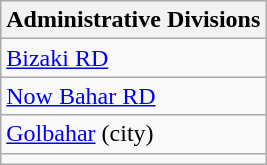<table class="wikitable">
<tr>
<th>Administrative Divisions</th>
</tr>
<tr>
<td><a href='#'>Bizaki RD</a></td>
</tr>
<tr>
<td><a href='#'>Now Bahar RD</a></td>
</tr>
<tr>
<td><a href='#'>Golbahar</a> (city)</td>
</tr>
<tr>
<td colspan=1></td>
</tr>
</table>
